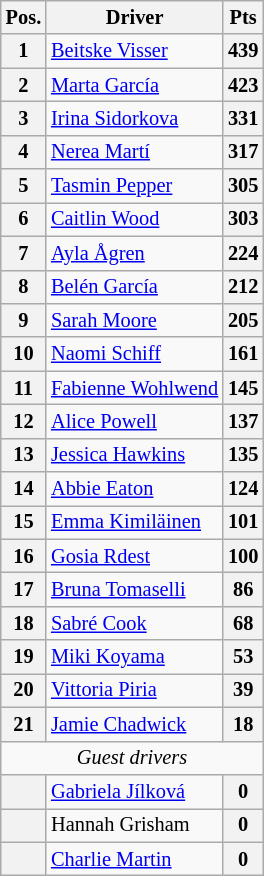<table class="wikitable" style="font-size: 85%;">
<tr>
<th>Pos.</th>
<th>Driver</th>
<th>Pts</th>
</tr>
<tr>
<th>1</th>
<td> <a href='#'>Beitske Visser</a></td>
<th>439</th>
</tr>
<tr>
<th>2</th>
<td> <a href='#'>Marta García</a></td>
<th>423</th>
</tr>
<tr>
<th>3</th>
<td> <a href='#'>Irina Sidorkova</a></td>
<th>331</th>
</tr>
<tr>
<th>4</th>
<td> <a href='#'>Nerea Martí</a></td>
<th>317</th>
</tr>
<tr>
<th>5</th>
<td> <a href='#'>Tasmin Pepper</a></td>
<th>305</th>
</tr>
<tr>
<th>6</th>
<td> <a href='#'>Caitlin Wood</a></td>
<th>303</th>
</tr>
<tr>
<th>7</th>
<td> <a href='#'>Ayla Ågren</a></td>
<th>224</th>
</tr>
<tr>
<th>8</th>
<td> <a href='#'>Belén García</a></td>
<th>212</th>
</tr>
<tr>
<th>9</th>
<td> <a href='#'>Sarah Moore</a></td>
<th>205</th>
</tr>
<tr>
<th>10</th>
<td> <a href='#'>Naomi Schiff</a></td>
<th>161</th>
</tr>
<tr>
<th>11</th>
<td nowrap> <a href='#'>Fabienne Wohlwend</a></td>
<th>145</th>
</tr>
<tr>
<th>12</th>
<td> <a href='#'>Alice Powell</a></td>
<th>137</th>
</tr>
<tr>
<th>13</th>
<td> <a href='#'>Jessica Hawkins</a></td>
<th>135</th>
</tr>
<tr>
<th>14</th>
<td> <a href='#'>Abbie Eaton</a></td>
<th>124</th>
</tr>
<tr>
<th>15</th>
<td> <a href='#'>Emma Kimiläinen</a></td>
<th>101</th>
</tr>
<tr>
<th>16</th>
<td> <a href='#'>Gosia Rdest</a></td>
<th>100</th>
</tr>
<tr>
<th>17</th>
<td> <a href='#'>Bruna Tomaselli</a></td>
<th>86</th>
</tr>
<tr>
<th>18</th>
<td> <a href='#'>Sabré Cook</a></td>
<th>68</th>
</tr>
<tr>
<th>19</th>
<td> <a href='#'>Miki Koyama</a></td>
<th>53</th>
</tr>
<tr>
<th>20</th>
<td> <a href='#'>Vittoria Piria</a></td>
<th>39</th>
</tr>
<tr>
<th>21</th>
<td> <a href='#'>Jamie Chadwick</a></td>
<th>18</th>
</tr>
<tr>
<td colspan=3 align=center><em>Guest drivers</em></td>
</tr>
<tr>
<th></th>
<td> <a href='#'>Gabriela Jílková</a></td>
<th>0</th>
</tr>
<tr>
<th></th>
<td> Hannah Grisham</td>
<th>0</th>
</tr>
<tr>
<th></th>
<td> <a href='#'>Charlie Martin</a></td>
<th>0</th>
</tr>
</table>
